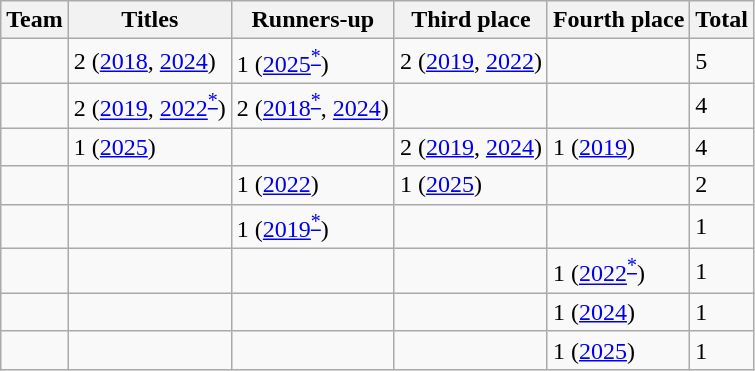<table class="wikitable sortable">
<tr>
<th>Team</th>
<th>Titles</th>
<th>Runners-up</th>
<th>Third place</th>
<th>Fourth place</th>
<th>Total</th>
</tr>
<tr>
<td></td>
<td>2 (<a href='#'>2018</a>, <a href='#'>2024</a>)</td>
<td>1 (<a href='#'>2025</a><sup><a href='#'>*</a></sup>)</td>
<td>2 (<a href='#'>2019</a>, <a href='#'>2022</a>)</td>
<td></td>
<td>5</td>
</tr>
<tr>
<td></td>
<td>2 (<a href='#'>2019</a>, <a href='#'>2022</a><sup><a href='#'>*</a></sup>)</td>
<td>2 (<a href='#'>2018</a><sup><a href='#'>*</a></sup>, <a href='#'>2024</a>)</td>
<td></td>
<td></td>
<td>4</td>
</tr>
<tr>
<td></td>
<td>1 (<a href='#'>2025</a>)</td>
<td></td>
<td>2 (<a href='#'>2019</a>, <a href='#'>2024</a>)</td>
<td>1 (<a href='#'>2019</a>)</td>
<td>4</td>
</tr>
<tr>
<td></td>
<td></td>
<td>1 (<a href='#'>2022</a>)</td>
<td>1 (<a href='#'>2025</a>)</td>
<td></td>
<td>2</td>
</tr>
<tr>
<td></td>
<td></td>
<td>1 (<a href='#'>2019</a><sup><a href='#'>*</a></sup>)</td>
<td></td>
<td></td>
<td>1</td>
</tr>
<tr>
<td></td>
<td></td>
<td></td>
<td></td>
<td>1 (<a href='#'>2022</a><sup><a href='#'>*</a></sup>)</td>
<td>1</td>
</tr>
<tr>
<td></td>
<td></td>
<td></td>
<td></td>
<td>1 (<a href='#'>2024</a>)</td>
<td>1</td>
</tr>
<tr>
<td></td>
<td></td>
<td></td>
<td></td>
<td>1 (<a href='#'>2025</a>)</td>
<td>1</td>
</tr>
</table>
